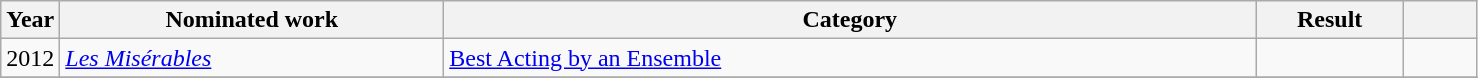<table class=wikitable>
<tr>
<th width=4%>Year</th>
<th width=26%>Nominated work</th>
<th width=55%>Category</th>
<th width=10%>Result</th>
<th width=5%></th>
</tr>
<tr>
<td>2012</td>
<td><em><a href='#'>Les Misérables</a></em></td>
<td><a href='#'>Best Acting by an Ensemble</a></td>
<td></td>
<td></td>
</tr>
<tr>
</tr>
</table>
